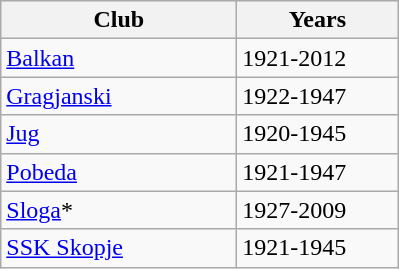<table class="wikitable">
<tr style="background:#efefef;">
<th scope="col" width="150">Club</th>
<th scope="col" width="100">Years</th>
</tr>
<tr>
<td><a href='#'>Balkan</a></td>
<td>1921-2012</td>
</tr>
<tr>
<td><a href='#'>Gragjanski</a></td>
<td>1922-1947</td>
</tr>
<tr>
<td><a href='#'>Jug</a></td>
<td>1920-1945</td>
</tr>
<tr>
<td><a href='#'>Pobeda</a></td>
<td>1921-1947</td>
</tr>
<tr>
<td><a href='#'>Sloga</a>*</td>
<td>1927-2009</td>
</tr>
<tr>
<td><a href='#'>SSK Skopje</a></td>
<td>1921-1945</td>
</tr>
</table>
